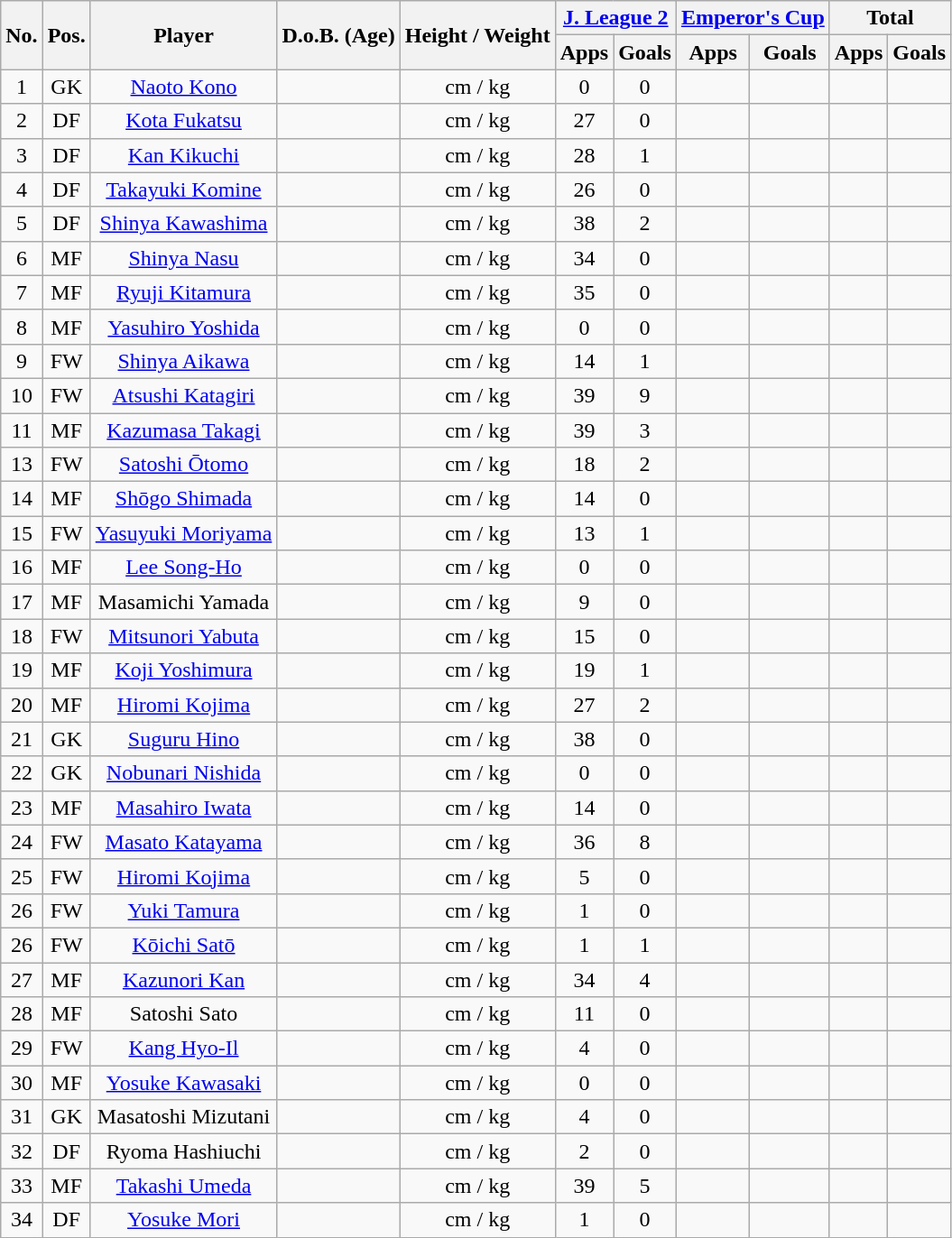<table class="wikitable" style="text-align:center;">
<tr>
<th rowspan="2">No.</th>
<th rowspan="2">Pos.</th>
<th rowspan="2">Player</th>
<th rowspan="2">D.o.B. (Age)</th>
<th rowspan="2">Height / Weight</th>
<th colspan="2"><a href='#'>J. League 2</a></th>
<th colspan="2"><a href='#'>Emperor's Cup</a></th>
<th colspan="2">Total</th>
</tr>
<tr>
<th>Apps</th>
<th>Goals</th>
<th>Apps</th>
<th>Goals</th>
<th>Apps</th>
<th>Goals</th>
</tr>
<tr>
<td>1</td>
<td>GK</td>
<td><a href='#'>Naoto Kono</a></td>
<td></td>
<td>cm / kg</td>
<td>0</td>
<td>0</td>
<td></td>
<td></td>
<td></td>
<td></td>
</tr>
<tr>
<td>2</td>
<td>DF</td>
<td><a href='#'>Kota Fukatsu</a></td>
<td></td>
<td>cm / kg</td>
<td>27</td>
<td>0</td>
<td></td>
<td></td>
<td></td>
<td></td>
</tr>
<tr>
<td>3</td>
<td>DF</td>
<td><a href='#'>Kan Kikuchi</a></td>
<td></td>
<td>cm / kg</td>
<td>28</td>
<td>1</td>
<td></td>
<td></td>
<td></td>
<td></td>
</tr>
<tr>
<td>4</td>
<td>DF</td>
<td><a href='#'>Takayuki Komine</a></td>
<td></td>
<td>cm / kg</td>
<td>26</td>
<td>0</td>
<td></td>
<td></td>
<td></td>
<td></td>
</tr>
<tr>
<td>5</td>
<td>DF</td>
<td><a href='#'>Shinya Kawashima</a></td>
<td></td>
<td>cm / kg</td>
<td>38</td>
<td>2</td>
<td></td>
<td></td>
<td></td>
<td></td>
</tr>
<tr>
<td>6</td>
<td>MF</td>
<td><a href='#'>Shinya Nasu</a></td>
<td></td>
<td>cm / kg</td>
<td>34</td>
<td>0</td>
<td></td>
<td></td>
<td></td>
<td></td>
</tr>
<tr>
<td>7</td>
<td>MF</td>
<td><a href='#'>Ryuji Kitamura</a></td>
<td></td>
<td>cm / kg</td>
<td>35</td>
<td>0</td>
<td></td>
<td></td>
<td></td>
<td></td>
</tr>
<tr>
<td>8</td>
<td>MF</td>
<td><a href='#'>Yasuhiro Yoshida</a></td>
<td></td>
<td>cm / kg</td>
<td>0</td>
<td>0</td>
<td></td>
<td></td>
<td></td>
<td></td>
</tr>
<tr>
<td>9</td>
<td>FW</td>
<td><a href='#'>Shinya Aikawa</a></td>
<td></td>
<td>cm / kg</td>
<td>14</td>
<td>1</td>
<td></td>
<td></td>
<td></td>
<td></td>
</tr>
<tr>
<td>10</td>
<td>FW</td>
<td><a href='#'>Atsushi Katagiri</a></td>
<td></td>
<td>cm / kg</td>
<td>39</td>
<td>9</td>
<td></td>
<td></td>
<td></td>
<td></td>
</tr>
<tr>
<td>11</td>
<td>MF</td>
<td><a href='#'>Kazumasa Takagi</a></td>
<td></td>
<td>cm / kg</td>
<td>39</td>
<td>3</td>
<td></td>
<td></td>
<td></td>
<td></td>
</tr>
<tr>
<td>13</td>
<td>FW</td>
<td><a href='#'>Satoshi Ōtomo</a></td>
<td></td>
<td>cm / kg</td>
<td>18</td>
<td>2</td>
<td></td>
<td></td>
<td></td>
<td></td>
</tr>
<tr>
<td>14</td>
<td>MF</td>
<td><a href='#'>Shōgo Shimada</a></td>
<td></td>
<td>cm / kg</td>
<td>14</td>
<td>0</td>
<td></td>
<td></td>
<td></td>
<td></td>
</tr>
<tr>
<td>15</td>
<td>FW</td>
<td><a href='#'>Yasuyuki Moriyama</a></td>
<td></td>
<td>cm / kg</td>
<td>13</td>
<td>1</td>
<td></td>
<td></td>
<td></td>
<td></td>
</tr>
<tr>
<td>16</td>
<td>MF</td>
<td><a href='#'>Lee Song-Ho</a></td>
<td></td>
<td>cm / kg</td>
<td>0</td>
<td>0</td>
<td></td>
<td></td>
<td></td>
<td></td>
</tr>
<tr>
<td>17</td>
<td>MF</td>
<td>Masamichi Yamada</td>
<td></td>
<td>cm / kg</td>
<td>9</td>
<td>0</td>
<td></td>
<td></td>
<td></td>
<td></td>
</tr>
<tr>
<td>18</td>
<td>FW</td>
<td><a href='#'>Mitsunori Yabuta</a></td>
<td></td>
<td>cm / kg</td>
<td>15</td>
<td>0</td>
<td></td>
<td></td>
<td></td>
<td></td>
</tr>
<tr>
<td>19</td>
<td>MF</td>
<td><a href='#'>Koji Yoshimura</a></td>
<td></td>
<td>cm / kg</td>
<td>19</td>
<td>1</td>
<td></td>
<td></td>
<td></td>
<td></td>
</tr>
<tr>
<td>20</td>
<td>MF</td>
<td><a href='#'>Hiromi Kojima</a></td>
<td></td>
<td>cm / kg</td>
<td>27</td>
<td>2</td>
<td></td>
<td></td>
<td></td>
<td></td>
</tr>
<tr>
<td>21</td>
<td>GK</td>
<td><a href='#'>Suguru Hino</a></td>
<td></td>
<td>cm / kg</td>
<td>38</td>
<td>0</td>
<td></td>
<td></td>
<td></td>
<td></td>
</tr>
<tr>
<td>22</td>
<td>GK</td>
<td><a href='#'>Nobunari Nishida</a></td>
<td></td>
<td>cm / kg</td>
<td>0</td>
<td>0</td>
<td></td>
<td></td>
<td></td>
<td></td>
</tr>
<tr>
<td>23</td>
<td>MF</td>
<td><a href='#'>Masahiro Iwata</a></td>
<td></td>
<td>cm / kg</td>
<td>14</td>
<td>0</td>
<td></td>
<td></td>
<td></td>
<td></td>
</tr>
<tr>
<td>24</td>
<td>FW</td>
<td><a href='#'>Masato Katayama</a></td>
<td></td>
<td>cm / kg</td>
<td>36</td>
<td>8</td>
<td></td>
<td></td>
<td></td>
<td></td>
</tr>
<tr>
<td>25</td>
<td>FW</td>
<td><a href='#'>Hiromi Kojima</a></td>
<td></td>
<td>cm / kg</td>
<td>5</td>
<td>0</td>
<td></td>
<td></td>
<td></td>
<td></td>
</tr>
<tr>
<td>26</td>
<td>FW</td>
<td><a href='#'>Yuki Tamura</a></td>
<td></td>
<td>cm / kg</td>
<td>1</td>
<td>0</td>
<td></td>
<td></td>
<td></td>
<td></td>
</tr>
<tr>
<td>26</td>
<td>FW</td>
<td><a href='#'>Kōichi Satō</a></td>
<td></td>
<td>cm / kg</td>
<td>1</td>
<td>1</td>
<td></td>
<td></td>
<td></td>
<td></td>
</tr>
<tr>
<td>27</td>
<td>MF</td>
<td><a href='#'>Kazunori Kan</a></td>
<td></td>
<td>cm / kg</td>
<td>34</td>
<td>4</td>
<td></td>
<td></td>
<td></td>
<td></td>
</tr>
<tr>
<td>28</td>
<td>MF</td>
<td>Satoshi Sato</td>
<td></td>
<td>cm / kg</td>
<td>11</td>
<td>0</td>
<td></td>
<td></td>
<td></td>
<td></td>
</tr>
<tr>
<td>29</td>
<td>FW</td>
<td><a href='#'>Kang Hyo-Il</a></td>
<td></td>
<td>cm / kg</td>
<td>4</td>
<td>0</td>
<td></td>
<td></td>
<td></td>
<td></td>
</tr>
<tr>
<td>30</td>
<td>MF</td>
<td><a href='#'>Yosuke Kawasaki</a></td>
<td></td>
<td>cm / kg</td>
<td>0</td>
<td>0</td>
<td></td>
<td></td>
<td></td>
<td></td>
</tr>
<tr>
<td>31</td>
<td>GK</td>
<td>Masatoshi Mizutani</td>
<td></td>
<td>cm / kg</td>
<td>4</td>
<td>0</td>
<td></td>
<td></td>
<td></td>
<td></td>
</tr>
<tr>
<td>32</td>
<td>DF</td>
<td>Ryoma Hashiuchi</td>
<td></td>
<td>cm / kg</td>
<td>2</td>
<td>0</td>
<td></td>
<td></td>
<td></td>
<td></td>
</tr>
<tr>
<td>33</td>
<td>MF</td>
<td><a href='#'>Takashi Umeda</a></td>
<td></td>
<td>cm / kg</td>
<td>39</td>
<td>5</td>
<td></td>
<td></td>
<td></td>
<td></td>
</tr>
<tr>
<td>34</td>
<td>DF</td>
<td><a href='#'>Yosuke Mori</a></td>
<td></td>
<td>cm / kg</td>
<td>1</td>
<td>0</td>
<td></td>
<td></td>
<td></td>
<td></td>
</tr>
</table>
